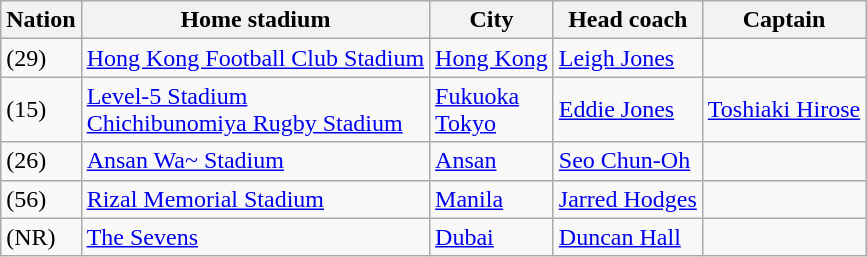<table class="wikitable">
<tr>
<th>Nation</th>
<th>Home stadium</th>
<th>City</th>
<th>Head coach</th>
<th>Captain</th>
</tr>
<tr>
<td> (29)</td>
<td><a href='#'>Hong Kong Football Club Stadium</a></td>
<td><a href='#'>Hong Kong</a></td>
<td> <a href='#'>Leigh Jones</a></td>
<td></td>
</tr>
<tr>
<td> (15)</td>
<td><a href='#'>Level-5 Stadium</a><br><a href='#'>Chichibunomiya Rugby Stadium</a></td>
<td><a href='#'>Fukuoka</a><br><a href='#'>Tokyo</a></td>
<td> <a href='#'>Eddie Jones</a></td>
<td><a href='#'>Toshiaki Hirose</a></td>
</tr>
<tr>
<td> (26)</td>
<td><a href='#'>Ansan Wa~ Stadium</a></td>
<td><a href='#'>Ansan</a></td>
<td> <a href='#'>Seo Chun-Oh</a></td>
<td></td>
</tr>
<tr>
<td> (56)</td>
<td><a href='#'>Rizal Memorial Stadium</a></td>
<td><a href='#'>Manila</a></td>
<td> <a href='#'>Jarred Hodges</a></td>
<td></td>
</tr>
<tr>
<td> (NR)</td>
<td><a href='#'>The Sevens</a></td>
<td><a href='#'>Dubai</a></td>
<td> <a href='#'>Duncan Hall</a></td>
<td></td>
</tr>
</table>
